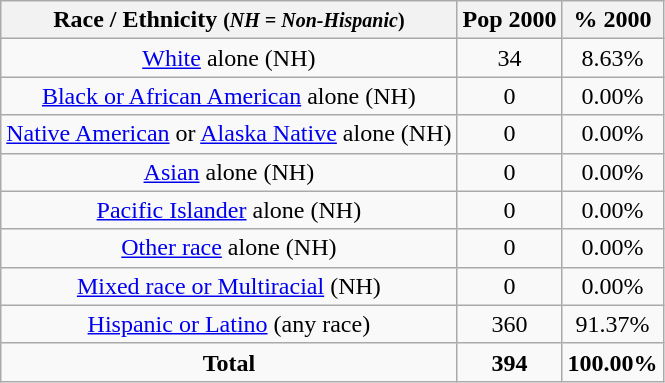<table class="wikitable" style="text-align:center;">
<tr>
<th>Race / Ethnicity <small>(<em>NH = Non-Hispanic</em>)</small></th>
<th>Pop 2000</th>
<th>% 2000</th>
</tr>
<tr>
<td><a href='#'>White</a> alone (NH)</td>
<td>34</td>
<td>8.63%</td>
</tr>
<tr>
<td><a href='#'>Black or African American</a> alone (NH)</td>
<td>0</td>
<td>0.00%</td>
</tr>
<tr>
<td><a href='#'>Native American</a> or <a href='#'>Alaska Native</a> alone (NH)</td>
<td>0</td>
<td>0.00%</td>
</tr>
<tr>
<td><a href='#'>Asian</a> alone (NH)</td>
<td>0</td>
<td>0.00%</td>
</tr>
<tr>
<td><a href='#'>Pacific Islander</a> alone (NH)</td>
<td>0</td>
<td>0.00%</td>
</tr>
<tr>
<td><a href='#'>Other race</a> alone (NH)</td>
<td>0</td>
<td>0.00%</td>
</tr>
<tr>
<td><a href='#'>Mixed race or Multiracial</a> (NH)</td>
<td>0</td>
<td>0.00%</td>
</tr>
<tr>
<td><a href='#'>Hispanic or Latino</a> (any race)</td>
<td>360</td>
<td>91.37%</td>
</tr>
<tr>
<td><strong>Total</strong></td>
<td><strong>394</strong></td>
<td><strong>100.00%</strong></td>
</tr>
</table>
